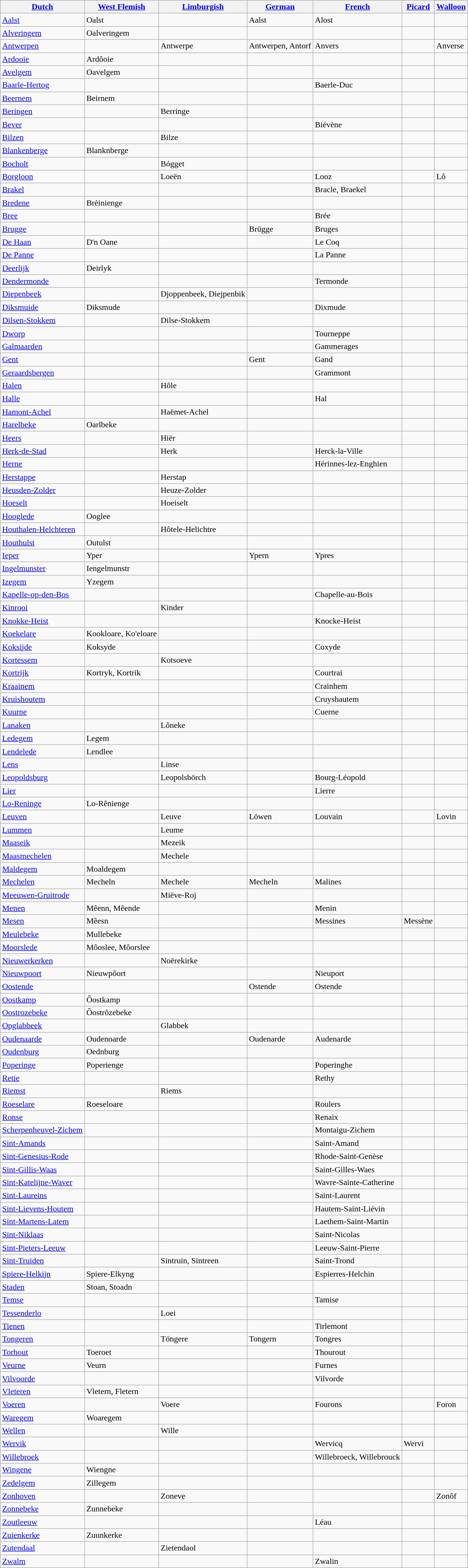<table class="sortable wikitable" border="1">
<tr>
<th><a href='#'>Dutch</a></th>
<th><a href='#'>West Flemish</a></th>
<th><a href='#'>Limburgish</a></th>
<th><a href='#'>German</a></th>
<th><a href='#'>French</a></th>
<th><a href='#'>Picard</a></th>
<th><a href='#'>Walloon</a></th>
</tr>
<tr>
<td><a href='#'>Aalst</a></td>
<td>Oalst</td>
<td></td>
<td>Aalst</td>
<td>Alost</td>
<td></td>
<td></td>
</tr>
<tr>
<td><a href='#'>Alveringem</a></td>
<td>Oalveringem</td>
<td></td>
<td></td>
<td></td>
<td></td>
<td></td>
</tr>
<tr>
<td><a href='#'>Antwerpen</a></td>
<td></td>
<td>Antwerpe</td>
<td>Antwerpen, Antorf</td>
<td>Anvers</td>
<td></td>
<td>Anverse</td>
</tr>
<tr>
<td><a href='#'>Ardooie</a></td>
<td>Ardôoie</td>
<td></td>
<td></td>
<td></td>
<td></td>
<td></td>
</tr>
<tr>
<td><a href='#'>Avelgem</a></td>
<td>Oavelgem</td>
<td></td>
<td></td>
<td></td>
<td></td>
<td></td>
</tr>
<tr>
<td><a href='#'>Baarle-Hertog</a></td>
<td></td>
<td></td>
<td></td>
<td>Baerle-Duc</td>
<td></td>
<td></td>
</tr>
<tr>
<td><a href='#'>Beernem</a></td>
<td>Beirnem</td>
<td></td>
<td></td>
<td></td>
<td></td>
<td></td>
</tr>
<tr>
<td><a href='#'>Beringen</a></td>
<td></td>
<td>Berringe</td>
<td></td>
<td></td>
<td></td>
<td></td>
</tr>
<tr>
<td><a href='#'>Bever</a></td>
<td></td>
<td></td>
<td></td>
<td>Biévène</td>
<td></td>
<td></td>
</tr>
<tr>
<td><a href='#'>Bilzen</a></td>
<td></td>
<td>Bilze</td>
<td></td>
<td></td>
<td></td>
<td></td>
</tr>
<tr>
<td><a href='#'>Blankenberge</a></td>
<td>Blanknberge</td>
<td></td>
<td></td>
<td></td>
<td></td>
<td></td>
</tr>
<tr>
<td><a href='#'>Bocholt</a></td>
<td></td>
<td>Bógget</td>
<td></td>
<td></td>
<td></td>
<td></td>
</tr>
<tr>
<td><a href='#'>Borgloon</a></td>
<td></td>
<td>Loeën</td>
<td></td>
<td>Looz</td>
<td></td>
<td>Lô</td>
</tr>
<tr>
<td><a href='#'>Brakel</a></td>
<td></td>
<td></td>
<td></td>
<td>Bracle, Braekel</td>
<td></td>
<td></td>
</tr>
<tr>
<td><a href='#'>Bredene</a></td>
<td>Brèinienge</td>
<td></td>
<td></td>
<td></td>
<td></td>
<td></td>
</tr>
<tr>
<td><a href='#'>Bree</a></td>
<td></td>
<td></td>
<td></td>
<td>Brée</td>
<td></td>
<td></td>
</tr>
<tr>
<td><a href='#'>Brugge</a></td>
<td></td>
<td></td>
<td>Brügge</td>
<td>Bruges</td>
<td></td>
<td></td>
</tr>
<tr>
<td><a href='#'>De Haan</a></td>
<td>D'n Oane</td>
<td></td>
<td></td>
<td>Le Coq</td>
<td></td>
<td></td>
</tr>
<tr>
<td><a href='#'>De Panne</a></td>
<td></td>
<td></td>
<td></td>
<td>La Panne</td>
<td></td>
<td></td>
</tr>
<tr>
<td><a href='#'>Deerlijk</a></td>
<td>Deirlyk</td>
<td></td>
<td></td>
<td></td>
<td></td>
<td></td>
</tr>
<tr>
<td><a href='#'>Dendermonde</a></td>
<td></td>
<td></td>
<td></td>
<td>Termonde</td>
<td></td>
<td></td>
</tr>
<tr>
<td><a href='#'>Diepenbeek</a></td>
<td></td>
<td>Djoppenbeek, Diejpenbik</td>
<td></td>
<td></td>
<td></td>
<td></td>
</tr>
<tr>
<td><a href='#'>Diksmuide</a></td>
<td>Diksmude</td>
<td></td>
<td></td>
<td>Dixmude</td>
<td></td>
<td></td>
</tr>
<tr>
<td><a href='#'>Dilsen-Stokkem</a></td>
<td></td>
<td>Dilse-Stokkem</td>
<td></td>
<td></td>
<td></td>
<td></td>
</tr>
<tr>
<td><a href='#'>Dworp</a></td>
<td></td>
<td></td>
<td></td>
<td>Tourneppe</td>
<td></td>
<td></td>
</tr>
<tr>
<td><a href='#'>Galmaarden</a></td>
<td></td>
<td></td>
<td></td>
<td>Gammerages</td>
<td></td>
<td></td>
</tr>
<tr>
<td><a href='#'>Gent</a></td>
<td></td>
<td></td>
<td>Gent</td>
<td>Gand</td>
<td></td>
<td></td>
</tr>
<tr>
<td><a href='#'>Geraardsbergen</a></td>
<td></td>
<td></td>
<td></td>
<td>Grammont</td>
<td></td>
<td></td>
</tr>
<tr>
<td><a href='#'>Halen</a></td>
<td></td>
<td>Hôle</td>
<td></td>
<td></td>
<td></td>
<td></td>
</tr>
<tr>
<td><a href='#'>Halle</a></td>
<td></td>
<td></td>
<td></td>
<td>Hal</td>
<td></td>
<td></td>
</tr>
<tr>
<td><a href='#'>Hamont-Achel</a></td>
<td></td>
<td>Haëmet-Achel</td>
<td></td>
<td></td>
<td></td>
<td></td>
</tr>
<tr>
<td><a href='#'>Harelbeke</a></td>
<td>Oarlbeke</td>
<td></td>
<td></td>
<td></td>
<td></td>
<td></td>
</tr>
<tr>
<td><a href='#'>Heers</a></td>
<td></td>
<td>Hiër</td>
<td></td>
<td></td>
<td></td>
<td></td>
</tr>
<tr>
<td><a href='#'>Herk-de-Stad</a></td>
<td></td>
<td>Herk</td>
<td></td>
<td>Herck-la-Ville</td>
<td></td>
<td></td>
</tr>
<tr>
<td><a href='#'>Herne</a></td>
<td></td>
<td></td>
<td></td>
<td>Hérinnes-lez-Enghien</td>
<td></td>
<td></td>
</tr>
<tr>
<td><a href='#'>Herstappe</a></td>
<td></td>
<td>Herstap</td>
<td></td>
<td></td>
<td></td>
<td></td>
</tr>
<tr>
<td><a href='#'>Heusden-Zolder</a></td>
<td></td>
<td>Heuze-Zolder</td>
<td></td>
<td></td>
<td></td>
<td></td>
</tr>
<tr>
<td><a href='#'>Hoeselt</a></td>
<td></td>
<td>Hoeiselt</td>
<td></td>
<td></td>
<td></td>
<td></td>
</tr>
<tr>
<td><a href='#'>Hooglede</a></td>
<td>Ooglee</td>
<td></td>
<td></td>
<td></td>
<td></td>
<td></td>
</tr>
<tr>
<td><a href='#'>Houthalen-Helchteren</a></td>
<td></td>
<td>Hôtele-Helichtre</td>
<td></td>
<td></td>
<td></td>
<td></td>
</tr>
<tr>
<td><a href='#'>Houthulst</a></td>
<td>Outulst</td>
<td></td>
<td></td>
<td></td>
<td></td>
<td></td>
</tr>
<tr>
<td><a href='#'>Ieper</a></td>
<td>Yper</td>
<td></td>
<td>Ypern</td>
<td>Ypres</td>
<td></td>
<td></td>
</tr>
<tr>
<td><a href='#'>Ingelmunster</a></td>
<td>Iengelmunstr</td>
<td></td>
<td></td>
<td></td>
<td></td>
<td></td>
</tr>
<tr>
<td><a href='#'>Izegem</a></td>
<td>Yzegem</td>
<td></td>
<td></td>
<td></td>
<td></td>
<td></td>
</tr>
<tr>
<td><a href='#'>Kapelle-op-den-Bos</a></td>
<td></td>
<td></td>
<td></td>
<td>Chapelle-au-Bois</td>
<td></td>
<td></td>
</tr>
<tr>
<td><a href='#'>Kinrooi</a></td>
<td></td>
<td>Kinder</td>
<td></td>
<td></td>
<td></td>
<td></td>
</tr>
<tr>
<td><a href='#'>Knokke-Heist</a></td>
<td></td>
<td></td>
<td></td>
<td>Knocke-Heist</td>
<td></td>
<td></td>
</tr>
<tr>
<td><a href='#'>Koekelare</a></td>
<td>Kookloare, Ko'eloare</td>
<td></td>
<td></td>
<td></td>
<td></td>
<td></td>
</tr>
<tr>
<td><a href='#'>Koksijde</a></td>
<td>Koksyde</td>
<td></td>
<td></td>
<td>Coxyde</td>
<td></td>
<td></td>
</tr>
<tr>
<td><a href='#'>Kortessem</a></td>
<td></td>
<td>Kotsoeve</td>
<td></td>
<td></td>
<td></td>
<td></td>
</tr>
<tr>
<td><a href='#'>Kortrijk</a></td>
<td>Kortryk, Kortrik</td>
<td></td>
<td></td>
<td>Courtrai</td>
<td></td>
<td></td>
</tr>
<tr>
<td><a href='#'>Kraainem</a></td>
<td></td>
<td></td>
<td></td>
<td>Crainhem</td>
<td></td>
<td></td>
</tr>
<tr>
<td><a href='#'>Kruishoutem</a></td>
<td></td>
<td></td>
<td></td>
<td>Cruyshautem</td>
<td></td>
<td></td>
</tr>
<tr>
<td><a href='#'>Kuurne</a></td>
<td></td>
<td></td>
<td></td>
<td>Cuerne</td>
<td></td>
<td></td>
</tr>
<tr>
<td><a href='#'>Lanaken</a></td>
<td></td>
<td>Lôneke</td>
<td></td>
<td></td>
<td></td>
<td></td>
</tr>
<tr>
<td><a href='#'>Ledegem</a></td>
<td>Legem</td>
<td></td>
<td></td>
<td></td>
<td></td>
<td></td>
</tr>
<tr>
<td><a href='#'>Lendelede</a></td>
<td>Lendlee</td>
<td></td>
<td></td>
<td></td>
<td></td>
<td></td>
</tr>
<tr>
<td><a href='#'>Lens</a></td>
<td></td>
<td>Linse</td>
<td></td>
<td></td>
<td></td>
<td></td>
</tr>
<tr>
<td><a href='#'>Leopoldsburg</a></td>
<td></td>
<td>Leopolsbörch</td>
<td></td>
<td>Bourg-Léopold</td>
<td></td>
<td></td>
</tr>
<tr>
<td><a href='#'>Lier</a></td>
<td></td>
<td></td>
<td></td>
<td>Lierre</td>
<td></td>
<td></td>
</tr>
<tr>
<td><a href='#'>Lo-Reninge</a></td>
<td>Lo-Rênienge</td>
<td></td>
<td></td>
<td></td>
<td></td>
<td></td>
</tr>
<tr>
<td><a href='#'>Leuven</a></td>
<td></td>
<td>Leuve</td>
<td>Löwen</td>
<td>Louvain</td>
<td></td>
<td>Lovin</td>
</tr>
<tr>
<td><a href='#'>Lummen</a></td>
<td></td>
<td>Leume</td>
<td></td>
<td></td>
<td></td>
<td></td>
</tr>
<tr>
<td><a href='#'>Maaseik</a></td>
<td></td>
<td>Mezeik</td>
<td></td>
<td></td>
<td></td>
<td></td>
</tr>
<tr>
<td><a href='#'>Maasmechelen</a></td>
<td></td>
<td>Mechele</td>
<td></td>
<td></td>
<td></td>
<td></td>
</tr>
<tr>
<td><a href='#'>Maldegem</a></td>
<td>Moaldegem</td>
<td></td>
<td></td>
<td></td>
<td></td>
<td></td>
</tr>
<tr>
<td><a href='#'>Mechelen</a></td>
<td>Mecheln</td>
<td>Mechele</td>
<td>Mecheln</td>
<td>Malines</td>
<td></td>
<td></td>
</tr>
<tr>
<td><a href='#'>Meeuwen-Gruitrode</a></td>
<td></td>
<td>Miëve-Roj</td>
<td></td>
<td></td>
<td></td>
<td></td>
</tr>
<tr>
<td><a href='#'>Menen</a></td>
<td>Mêenn, Mêende</td>
<td></td>
<td></td>
<td>Menin</td>
<td></td>
<td></td>
</tr>
<tr>
<td><a href='#'>Mesen</a></td>
<td>Mêesn</td>
<td></td>
<td></td>
<td>Messines</td>
<td>Messène</td>
<td></td>
</tr>
<tr>
<td><a href='#'>Meulebeke</a></td>
<td>Mullebeke</td>
<td></td>
<td></td>
<td></td>
<td></td>
<td></td>
</tr>
<tr>
<td><a href='#'>Moorslede</a></td>
<td>Môoslee, Môorslee</td>
<td></td>
<td></td>
<td></td>
<td></td>
<td></td>
</tr>
<tr>
<td><a href='#'>Nieuwerkerken</a></td>
<td></td>
<td>Noërekirke</td>
<td></td>
<td></td>
<td></td>
<td></td>
</tr>
<tr>
<td><a href='#'>Nieuwpoort</a></td>
<td>Nieuwpôort</td>
<td></td>
<td></td>
<td>Nieuport</td>
<td></td>
<td></td>
</tr>
<tr>
<td><a href='#'>Oostende</a></td>
<td></td>
<td></td>
<td>Ostende</td>
<td>Ostende</td>
<td></td>
<td></td>
</tr>
<tr>
<td><a href='#'>Oostkamp</a></td>
<td>Ôostkamp</td>
<td></td>
<td></td>
<td></td>
<td></td>
<td></td>
</tr>
<tr>
<td><a href='#'>Oostrozebeke</a></td>
<td>Ôostrôzebeke</td>
<td></td>
<td></td>
<td></td>
<td></td>
<td></td>
</tr>
<tr>
<td><a href='#'>Opglabbeek</a></td>
<td></td>
<td>Glabbek</td>
<td></td>
<td></td>
<td></td>
<td></td>
</tr>
<tr>
<td><a href='#'>Oudenaarde</a></td>
<td>Oudenoarde</td>
<td></td>
<td>Oudenarde</td>
<td>Audenarde</td>
<td></td>
<td></td>
</tr>
<tr>
<td><a href='#'>Oudenburg</a></td>
<td>Oednburg</td>
<td></td>
<td></td>
<td></td>
<td></td>
<td></td>
</tr>
<tr>
<td><a href='#'>Poperinge</a></td>
<td>Poperienge</td>
<td></td>
<td></td>
<td>Poperinghe</td>
<td></td>
<td></td>
</tr>
<tr>
<td><a href='#'>Retie</a></td>
<td></td>
<td></td>
<td></td>
<td>Rethy</td>
<td></td>
<td></td>
</tr>
<tr>
<td><a href='#'>Riemst</a></td>
<td></td>
<td>Riems</td>
<td></td>
<td></td>
<td></td>
<td></td>
</tr>
<tr>
<td><a href='#'>Roeselare</a></td>
<td>Roeseloare</td>
<td></td>
<td></td>
<td>Roulers</td>
<td></td>
<td></td>
</tr>
<tr>
<td><a href='#'>Ronse</a></td>
<td></td>
<td></td>
<td></td>
<td>Renaix</td>
<td></td>
<td></td>
</tr>
<tr>
<td><a href='#'>Scherpenheuvel-Zichem</a></td>
<td></td>
<td></td>
<td></td>
<td>Montaigu-Zichem</td>
<td></td>
<td></td>
</tr>
<tr>
<td><a href='#'>Sint-Amands</a></td>
<td></td>
<td></td>
<td></td>
<td>Saint-Amand</td>
<td></td>
<td></td>
</tr>
<tr>
<td><a href='#'>Sint-Genesius-Rode</a></td>
<td></td>
<td></td>
<td></td>
<td>Rhode-Saint-Genèse</td>
<td></td>
<td></td>
</tr>
<tr>
<td><a href='#'>Sint-Gillis-Waas</a></td>
<td></td>
<td></td>
<td></td>
<td>Saint-Gilles-Waes</td>
<td></td>
<td></td>
</tr>
<tr>
<td><a href='#'>Sint-Katelijne-Waver</a></td>
<td></td>
<td></td>
<td></td>
<td>Wavre-Sainte-Catherine</td>
<td></td>
<td></td>
</tr>
<tr>
<td><a href='#'>Sint-Laureins</a></td>
<td></td>
<td></td>
<td></td>
<td>Saint-Laurent</td>
<td></td>
<td></td>
</tr>
<tr>
<td><a href='#'>Sint-Lievens-Houtem</a></td>
<td></td>
<td></td>
<td></td>
<td>Hautem-Saint-Liévin</td>
<td></td>
<td></td>
</tr>
<tr>
<td><a href='#'>Sint-Martens-Latem</a></td>
<td></td>
<td></td>
<td></td>
<td>Laethem-Saint-Martin</td>
<td></td>
<td></td>
</tr>
<tr>
<td><a href='#'>Sint-Niklaas</a></td>
<td></td>
<td></td>
<td></td>
<td>Saint-Nicolas</td>
<td></td>
<td></td>
</tr>
<tr>
<td><a href='#'>Sint-Pieters-Leeuw</a></td>
<td></td>
<td></td>
<td></td>
<td>Leeuw-Saint-Pierre</td>
<td></td>
<td></td>
</tr>
<tr>
<td><a href='#'>Sint-Truiden</a></td>
<td></td>
<td>Sintruin, Sintreen</td>
<td></td>
<td>Saint-Trond</td>
<td></td>
<td></td>
</tr>
<tr>
<td><a href='#'>Spiere-Helkijn</a></td>
<td>Spiere-Elkyng</td>
<td></td>
<td></td>
<td>Espierres-Helchin</td>
<td></td>
<td></td>
</tr>
<tr>
<td><a href='#'>Staden</a></td>
<td>Stoan, Stoadn</td>
<td></td>
<td></td>
<td></td>
<td></td>
<td></td>
</tr>
<tr>
<td><a href='#'>Temse</a></td>
<td></td>
<td></td>
<td></td>
<td>Tamise</td>
<td></td>
<td></td>
</tr>
<tr>
<td><a href='#'>Tessenderlo</a></td>
<td></td>
<td>Loei</td>
<td></td>
<td></td>
<td></td>
<td></td>
</tr>
<tr>
<td><a href='#'>Tienen</a></td>
<td></td>
<td></td>
<td></td>
<td>Tirlemont</td>
<td></td>
<td></td>
</tr>
<tr>
<td><a href='#'>Tongeren</a></td>
<td></td>
<td>Tóngere</td>
<td>Tongern</td>
<td>Tongres</td>
<td></td>
<td></td>
</tr>
<tr>
<td><a href='#'>Torhout</a></td>
<td>Toeroet</td>
<td></td>
<td></td>
<td>Thourout</td>
<td></td>
<td></td>
</tr>
<tr>
<td><a href='#'>Veurne</a></td>
<td>Veurn</td>
<td></td>
<td></td>
<td>Furnes</td>
<td></td>
<td></td>
</tr>
<tr>
<td><a href='#'>Vilvoorde</a></td>
<td></td>
<td></td>
<td></td>
<td>Vilvorde</td>
<td></td>
<td></td>
</tr>
<tr>
<td><a href='#'>Vleteren</a></td>
<td>Vletern, Fletern</td>
<td></td>
<td></td>
<td></td>
<td></td>
<td></td>
</tr>
<tr>
<td><a href='#'>Voeren</a></td>
<td></td>
<td>Voere</td>
<td></td>
<td>Fourons</td>
<td></td>
<td>Foron</td>
</tr>
<tr>
<td><a href='#'>Waregem</a></td>
<td>Woaregem</td>
<td></td>
<td></td>
<td></td>
<td></td>
<td></td>
</tr>
<tr>
<td><a href='#'>Wellen</a></td>
<td></td>
<td>Wille</td>
<td></td>
<td></td>
<td></td>
<td></td>
</tr>
<tr>
<td><a href='#'>Wervik</a></td>
<td></td>
<td></td>
<td></td>
<td>Wervicq</td>
<td>Wervi</td>
<td></td>
</tr>
<tr>
<td><a href='#'>Willebroek</a></td>
<td></td>
<td></td>
<td></td>
<td>Willebroeck, Willebrouck</td>
<td></td>
<td></td>
</tr>
<tr>
<td><a href='#'>Wingene</a></td>
<td>Wiengne</td>
<td></td>
<td></td>
<td></td>
<td></td>
<td></td>
</tr>
<tr>
<td><a href='#'>Zedelgem</a></td>
<td>Zillegem</td>
<td></td>
<td></td>
<td></td>
<td></td>
<td></td>
</tr>
<tr>
<td><a href='#'>Zonhoven</a></td>
<td></td>
<td>Zoneve</td>
<td></td>
<td></td>
<td></td>
<td>Zonôf</td>
</tr>
<tr>
<td><a href='#'>Zonnebeke</a></td>
<td>Zunnebeke</td>
<td></td>
<td></td>
<td></td>
<td></td>
<td></td>
</tr>
<tr>
<td><a href='#'>Zoutleeuw</a></td>
<td></td>
<td></td>
<td></td>
<td>Léau</td>
<td></td>
<td></td>
</tr>
<tr>
<td><a href='#'>Zuienkerke</a></td>
<td>Zuunkerke</td>
<td></td>
<td></td>
<td></td>
<td></td>
<td></td>
</tr>
<tr>
<td><a href='#'>Zutendaal</a></td>
<td></td>
<td>Zietendaol</td>
<td></td>
<td></td>
<td></td>
<td></td>
</tr>
<tr>
<td><a href='#'>Zwalm</a></td>
<td></td>
<td></td>
<td></td>
<td>Zwalin</td>
<td></td>
<td></td>
</tr>
</table>
